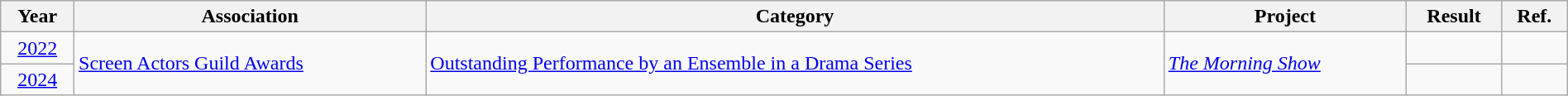<table class="wikitable" width="100%">
<tr>
<th>Year</th>
<th>Association</th>
<th>Category</th>
<th>Project</th>
<th>Result</th>
<th>Ref.</th>
</tr>
<tr>
<td align="center"><a href='#'>2022</a></td>
<td rowspan="2"><a href='#'>Screen Actors Guild Awards</a></td>
<td rowspan="2"><a href='#'>Outstanding Performance by an Ensemble in a Drama Series</a></td>
<td rowspan="2"><em><a href='#'>The Morning Show</a></em></td>
<td></td>
<td align="center"></td>
</tr>
<tr>
<td align="center"><a href='#'>2024</a></td>
<td></td>
<td align="center"></td>
</tr>
</table>
